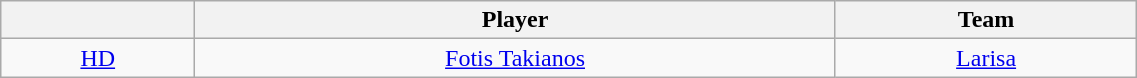<table class="wikitable" style="text-align: center;" width="60%">
<tr>
<th style="text-align:center;"></th>
<th style="text-align:center;">Player</th>
<th style="text-align:center;">Team</th>
</tr>
<tr>
<td style="text-align:center;"><a href='#'>HD</a></td>
<td> <a href='#'>Fotis Takianos</a></td>
<td><a href='#'>Larisa</a></td>
</tr>
</table>
